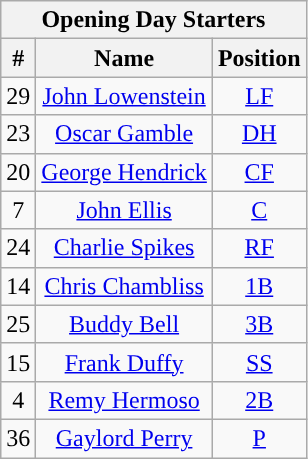<table class="wikitable" style="text-align:center">
<tr>
<th colspan="3">Opening Day Starters</th>
</tr>
<tr>
<th>#</th>
<th>Name</th>
<th>Position</th>
</tr>
<tr>
<td>29</td>
<td><a href='#'>John Lowenstein</a></td>
<td><a href='#'>LF</a></td>
</tr>
<tr>
<td>23</td>
<td><a href='#'>Oscar Gamble</a></td>
<td><a href='#'>DH</a></td>
</tr>
<tr>
<td>20</td>
<td><a href='#'>George Hendrick</a></td>
<td><a href='#'>CF</a></td>
</tr>
<tr>
<td>7</td>
<td><a href='#'>John Ellis</a></td>
<td><a href='#'>C</a></td>
</tr>
<tr>
<td>24</td>
<td><a href='#'>Charlie Spikes</a></td>
<td><a href='#'>RF</a></td>
</tr>
<tr>
<td>14</td>
<td><a href='#'>Chris Chambliss</a></td>
<td><a href='#'>1B</a></td>
</tr>
<tr>
<td>25</td>
<td><a href='#'>Buddy Bell</a></td>
<td><a href='#'>3B</a></td>
</tr>
<tr>
<td>15</td>
<td><a href='#'>Frank Duffy</a></td>
<td><a href='#'>SS</a></td>
</tr>
<tr>
<td>4</td>
<td><a href='#'>Remy Hermoso</a></td>
<td><a href='#'>2B</a></td>
</tr>
<tr>
<td>36</td>
<td><a href='#'>Gaylord Perry</a></td>
<td><a href='#'>P</a></td>
</tr>
</table>
